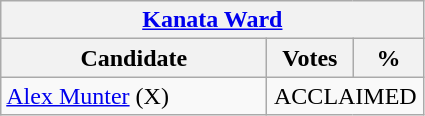<table class="wikitable">
<tr>
<th colspan="3"><a href='#'>Kanata Ward</a></th>
</tr>
<tr>
<th style="width: 170px">Candidate</th>
<th style="width: 50px">Votes</th>
<th style="width: 40px">%</th>
</tr>
<tr>
<td><a href='#'>Alex Munter</a> (X)</td>
<td colspan="2" align="center">ACCLAIMED</td>
</tr>
</table>
